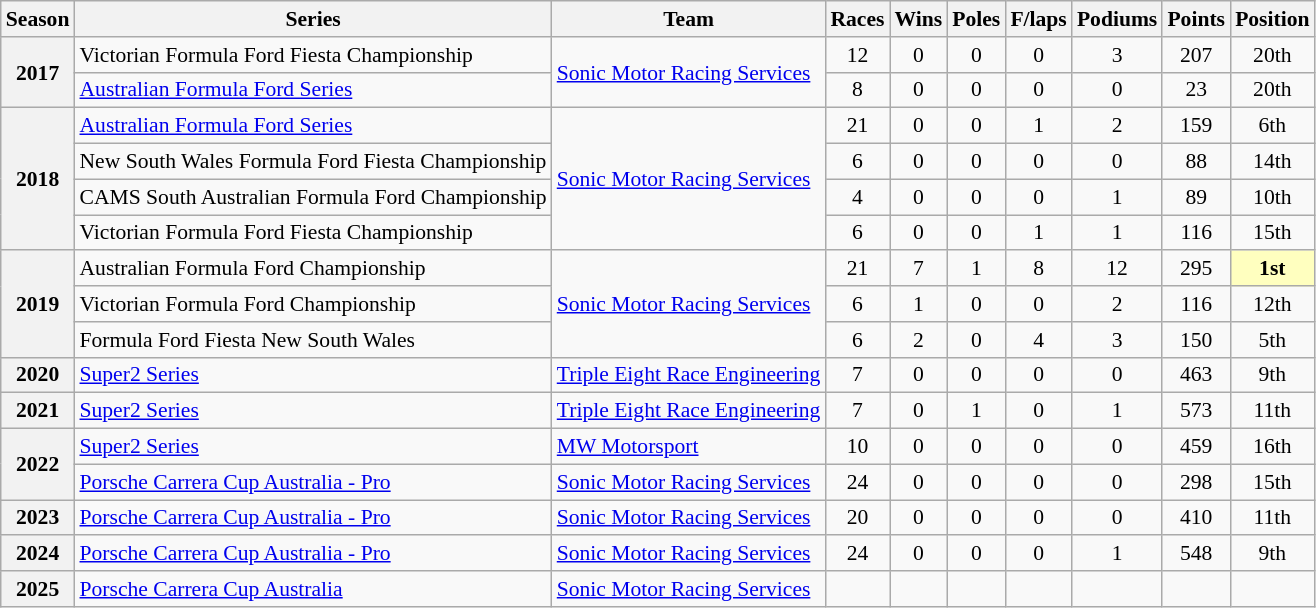<table class="wikitable" style="font-size: 90%; text-align:center">
<tr>
<th>Season</th>
<th>Series</th>
<th>Team</th>
<th>Races</th>
<th>Wins</th>
<th>Poles</th>
<th>F/laps</th>
<th>Podiums</th>
<th>Points</th>
<th>Position</th>
</tr>
<tr>
<th rowspan=2>2017</th>
<td align=left>Victorian Formula Ford Fiesta Championship</td>
<td rowspan=2 align=left><a href='#'>Sonic Motor Racing Services</a></td>
<td>12</td>
<td>0</td>
<td>0</td>
<td>0</td>
<td>3</td>
<td>207</td>
<td>20th</td>
</tr>
<tr>
<td align=left><a href='#'>Australian Formula Ford Series</a></td>
<td>8</td>
<td>0</td>
<td>0</td>
<td>0</td>
<td>0</td>
<td>23</td>
<td>20th</td>
</tr>
<tr>
<th rowspan=4>2018</th>
<td align=left><a href='#'>Australian Formula Ford Series</a></td>
<td rowspan=4 align=left><a href='#'>Sonic Motor Racing Services</a></td>
<td>21</td>
<td>0</td>
<td>0</td>
<td>1</td>
<td>2</td>
<td>159</td>
<td>6th</td>
</tr>
<tr>
<td align=left>New South Wales Formula Ford Fiesta Championship</td>
<td>6</td>
<td>0</td>
<td>0</td>
<td>0</td>
<td>0</td>
<td>88</td>
<td>14th</td>
</tr>
<tr>
<td align=left>CAMS South Australian Formula Ford Championship</td>
<td>4</td>
<td>0</td>
<td>0</td>
<td>0</td>
<td>1</td>
<td>89</td>
<td>10th</td>
</tr>
<tr>
<td align=left>Victorian Formula Ford Fiesta Championship</td>
<td>6</td>
<td>0</td>
<td>0</td>
<td>1</td>
<td>1</td>
<td>116</td>
<td>15th</td>
</tr>
<tr>
<th rowspan=3>2019</th>
<td align=left>Australian Formula Ford Championship</td>
<td rowspan=3 align=left><a href='#'>Sonic Motor Racing Services</a></td>
<td>21</td>
<td>7</td>
<td>1</td>
<td>8</td>
<td>12</td>
<td>295</td>
<td style="background: #ffffbf"><strong>1st</strong></td>
</tr>
<tr>
<td align=left>Victorian Formula Ford Championship</td>
<td>6</td>
<td>1</td>
<td>0</td>
<td>0</td>
<td>2</td>
<td>116</td>
<td>12th</td>
</tr>
<tr>
<td align=left>Formula Ford Fiesta New South Wales</td>
<td>6</td>
<td>2</td>
<td>0</td>
<td>4</td>
<td>3</td>
<td>150</td>
<td>5th</td>
</tr>
<tr>
<th>2020</th>
<td align=left><a href='#'>Super2 Series</a></td>
<td align=left><a href='#'>Triple Eight Race Engineering</a></td>
<td>7</td>
<td>0</td>
<td>0</td>
<td>0</td>
<td>0</td>
<td>463</td>
<td>9th</td>
</tr>
<tr>
<th>2021</th>
<td align=left><a href='#'>Super2 Series</a></td>
<td align=left><a href='#'>Triple Eight Race Engineering</a></td>
<td>7</td>
<td>0</td>
<td>1</td>
<td>0</td>
<td>1</td>
<td>573</td>
<td>11th</td>
</tr>
<tr>
<th rowspan="2">2022</th>
<td align=left><a href='#'>Super2 Series</a></td>
<td align=left><a href='#'>MW Motorsport</a></td>
<td>10</td>
<td>0</td>
<td>0</td>
<td>0</td>
<td>0</td>
<td>459</td>
<td>16th</td>
</tr>
<tr>
<td align=left><a href='#'>Porsche Carrera Cup Australia - Pro</a></td>
<td align=left><a href='#'>Sonic Motor Racing Services</a></td>
<td>24</td>
<td>0</td>
<td>0</td>
<td>0</td>
<td>0</td>
<td>298</td>
<td>15th</td>
</tr>
<tr>
<th>2023</th>
<td align=left><a href='#'>Porsche Carrera Cup Australia - Pro</a></td>
<td align=left><a href='#'>Sonic Motor Racing Services</a></td>
<td>20</td>
<td>0</td>
<td>0</td>
<td>0</td>
<td>0</td>
<td>410</td>
<td>11th</td>
</tr>
<tr>
<th>2024</th>
<td align=left><a href='#'>Porsche Carrera Cup Australia - Pro</a></td>
<td align=left><a href='#'>Sonic Motor Racing Services</a></td>
<td>24</td>
<td>0</td>
<td>0</td>
<td>0</td>
<td>1</td>
<td>548</td>
<td>9th</td>
</tr>
<tr>
<th>2025</th>
<td align=left><a href='#'>Porsche Carrera Cup Australia</a></td>
<td align=left><a href='#'>Sonic Motor Racing Services</a></td>
<td></td>
<td></td>
<td></td>
<td></td>
<td></td>
<td></td>
<td></td>
</tr>
</table>
